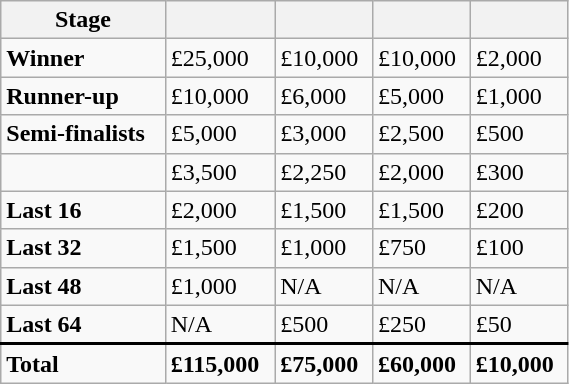<table class="wikitable" style="width:30%; margin:0">
<tr>
<th>Stage</th>
<th></th>
<th></th>
<th></th>
<th></th>
</tr>
<tr>
<td><strong>Winner</strong></td>
<td>£25,000</td>
<td>£10,000</td>
<td>£10,000</td>
<td>£2,000</td>
</tr>
<tr>
<td><strong>Runner-up</strong></td>
<td>£10,000</td>
<td>£6,000</td>
<td>£5,000</td>
<td>£1,000</td>
</tr>
<tr>
<td><strong>Semi-finalists</strong></td>
<td>£5,000</td>
<td>£3,000</td>
<td>£2,500</td>
<td>£500</td>
</tr>
<tr>
<td><strong></strong></td>
<td>£3,500</td>
<td>£2,250</td>
<td>£2,000</td>
<td>£300</td>
</tr>
<tr>
<td><strong>Last 16</strong></td>
<td>£2,000</td>
<td>£1,500</td>
<td>£1,500</td>
<td>£200</td>
</tr>
<tr>
<td><strong>Last 32</strong></td>
<td>£1,500</td>
<td>£1,000</td>
<td>£750</td>
<td>£100</td>
</tr>
<tr>
<td><strong>Last 48</strong></td>
<td>£1,000</td>
<td>N/A</td>
<td>N/A</td>
<td>N/A</td>
</tr>
<tr style="border-bottom:2px solid black;">
<td><strong>Last 64</strong></td>
<td>N/A</td>
<td>£500</td>
<td>£250</td>
<td>£50</td>
</tr>
<tr>
<td><strong>Total</strong></td>
<td><strong>£115,000</strong></td>
<td><strong>£75,000</strong></td>
<td><strong>£60,000</strong></td>
<td><strong>£10,000</strong></td>
</tr>
</table>
